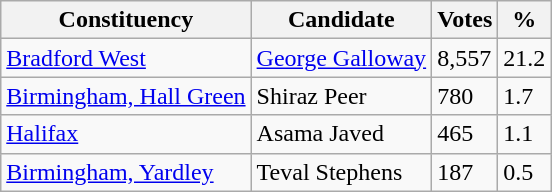<table class="wikitable">
<tr>
<th>Constituency</th>
<th>Candidate</th>
<th>Votes</th>
<th>%</th>
</tr>
<tr>
<td><a href='#'>Bradford West</a></td>
<td><a href='#'>George Galloway</a></td>
<td>8,557</td>
<td>21.2</td>
</tr>
<tr>
<td><a href='#'>Birmingham, Hall Green</a></td>
<td>Shiraz Peer</td>
<td>780</td>
<td>1.7</td>
</tr>
<tr>
<td><a href='#'>Halifax</a></td>
<td>Asama Javed</td>
<td>465</td>
<td>1.1</td>
</tr>
<tr>
<td><a href='#'>Birmingham, Yardley</a></td>
<td>Teval Stephens</td>
<td>187</td>
<td>0.5</td>
</tr>
</table>
